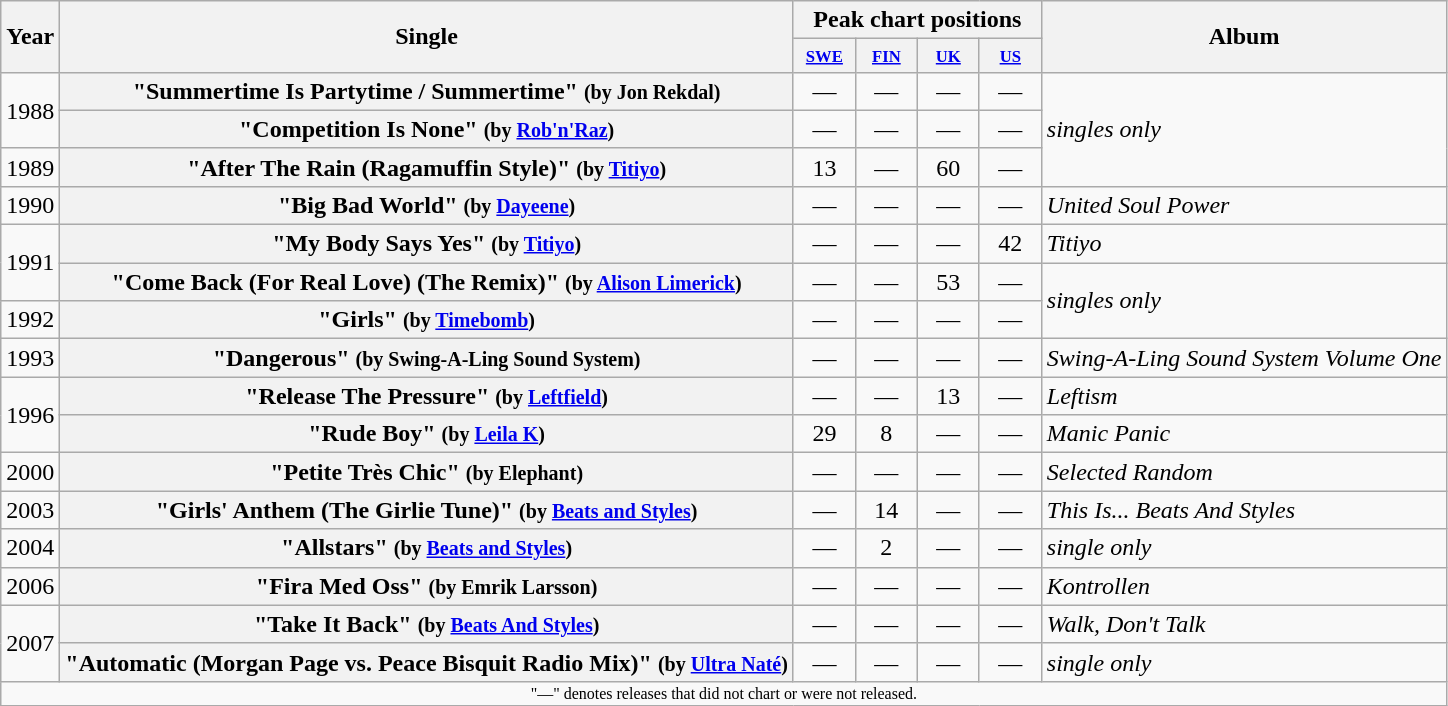<table class="wikitable plainrowheaders" style="text-align:center;">
<tr>
<th rowspan="2">Year</th>
<th rowspan="2">Single</th>
<th colspan="4">Peak chart positions</th>
<th rowspan="2">Album</th>
</tr>
<tr style="font-size:smaller;">
<th width="35"><small><a href='#'>SWE</a></small></th>
<th width="35"><small><a href='#'>FIN</a></small></th>
<th width="35"><small><a href='#'>UK</a></small></th>
<th width="35"><small><a href='#'>US</a></small></th>
</tr>
<tr>
<td rowspan="2">1988</td>
<th scope="row">"Summertime Is Partytime / Summertime" <small>(by Jon Rekdal)</small></th>
<td>—</td>
<td>—</td>
<td>—</td>
<td>—</td>
<td align="left" rowspan="3"><em>singles only</em></td>
</tr>
<tr>
<th scope="row">"Competition Is None" <small>(by <a href='#'>Rob'n'Raz</a>)</small></th>
<td>—</td>
<td>—</td>
<td>—</td>
<td>—</td>
</tr>
<tr>
<td rowspan="1">1989</td>
<th scope="row">"After The Rain (Ragamuffin Style)" <small>(by <a href='#'>Titiyo</a>)</small></th>
<td>13</td>
<td>—</td>
<td>60</td>
<td>—</td>
</tr>
<tr>
<td rowspan="1">1990</td>
<th scope="row">"Big Bad World" <small>(by <a href='#'>Dayeene</a>)</small></th>
<td>—</td>
<td>—</td>
<td>—</td>
<td>—</td>
<td align="left" rowspan="1"><em>United Soul Power</em></td>
</tr>
<tr>
<td rowspan="2">1991</td>
<th scope="row">"My Body Says Yes" <small>(by <a href='#'>Titiyo</a>)</small></th>
<td>—</td>
<td>—</td>
<td>—</td>
<td>42</td>
<td align="left" rowspan="1"><em>Titiyo</em></td>
</tr>
<tr>
<th scope="row">"Come Back (For Real Love) (The Remix)" <small>(by <a href='#'>Alison Limerick</a>)</small></th>
<td>—</td>
<td>—</td>
<td>53</td>
<td>—</td>
<td align="left" rowspan="2"><em>singles only</em></td>
</tr>
<tr>
<td rowspan="1">1992</td>
<th scope="row">"Girls" <small>(by <a href='#'>Timebomb</a>)</small></th>
<td>—</td>
<td>—</td>
<td>—</td>
<td>—</td>
</tr>
<tr>
<td rowspan="1">1993</td>
<th scope="row">"Dangerous" <small>(by Swing-A-Ling Sound System)</small></th>
<td>—</td>
<td>—</td>
<td>—</td>
<td>—</td>
<td align="left" rowspan="1"><em>Swing-A-Ling Sound System Volume One</em></td>
</tr>
<tr>
<td rowspan="2">1996</td>
<th scope="row">"Release The Pressure" <small>(by <a href='#'>Leftfield</a>)</small></th>
<td>—</td>
<td>—</td>
<td>13</td>
<td>—</td>
<td align="left" rowspan="1"><em>Leftism</em></td>
</tr>
<tr>
<th scope="row">"Rude Boy" <small>(by <a href='#'>Leila K</a>)</small></th>
<td>29</td>
<td>8</td>
<td>—</td>
<td>—</td>
<td align="left" rowspan="1"><em>Manic Panic</em></td>
</tr>
<tr>
<td rowspan="1">2000</td>
<th scope="row">"Petite Très Chic" <small>(by Elephant)</small></th>
<td>—</td>
<td>—</td>
<td>—</td>
<td>—</td>
<td align="left" rowspan="1"><em>Selected Random</em></td>
</tr>
<tr>
<td rowspan="1">2003</td>
<th scope="row">"Girls' Anthem (The Girlie Tune)" <small>(by <a href='#'>Beats and Styles</a>)</small></th>
<td>—</td>
<td>14</td>
<td>—</td>
<td>—</td>
<td align="left" rowspan="1"><em>This Is... Beats And Styles</em></td>
</tr>
<tr>
<td rowspan="1">2004</td>
<th scope="row">"Allstars" <small>(by <a href='#'>Beats and Styles</a>)</small></th>
<td>—</td>
<td>2</td>
<td>—</td>
<td>—</td>
<td align="left" rowspan="1"><em>single only</em></td>
</tr>
<tr>
<td rowspan="1">2006</td>
<th scope="row">"Fira Med Oss" <small>(by Emrik Larsson)</small></th>
<td>—</td>
<td>—</td>
<td>—</td>
<td>—</td>
<td align="left" rowspan="1"><em>Kontrollen</em></td>
</tr>
<tr>
<td rowspan="2">2007</td>
<th scope="row">"Take It Back" <small>(by <a href='#'>Beats And Styles</a>)</small></th>
<td>—</td>
<td>—</td>
<td>—</td>
<td>—</td>
<td align="left" rowspan="1"><em>Walk, Don't Talk</em></td>
</tr>
<tr>
<th scope="row">"Automatic (Morgan Page vs. Peace Bisquit Radio Mix)" <small>(by <a href='#'>Ultra Naté</a>)</small></th>
<td>—</td>
<td>—</td>
<td>—</td>
<td>—</td>
<td align="left" rowspan="1"><em>single only</em></td>
</tr>
<tr>
<td align="center" colspan="16" style="font-size:8pt">"—" denotes releases that did not chart or were not released.</td>
</tr>
</table>
